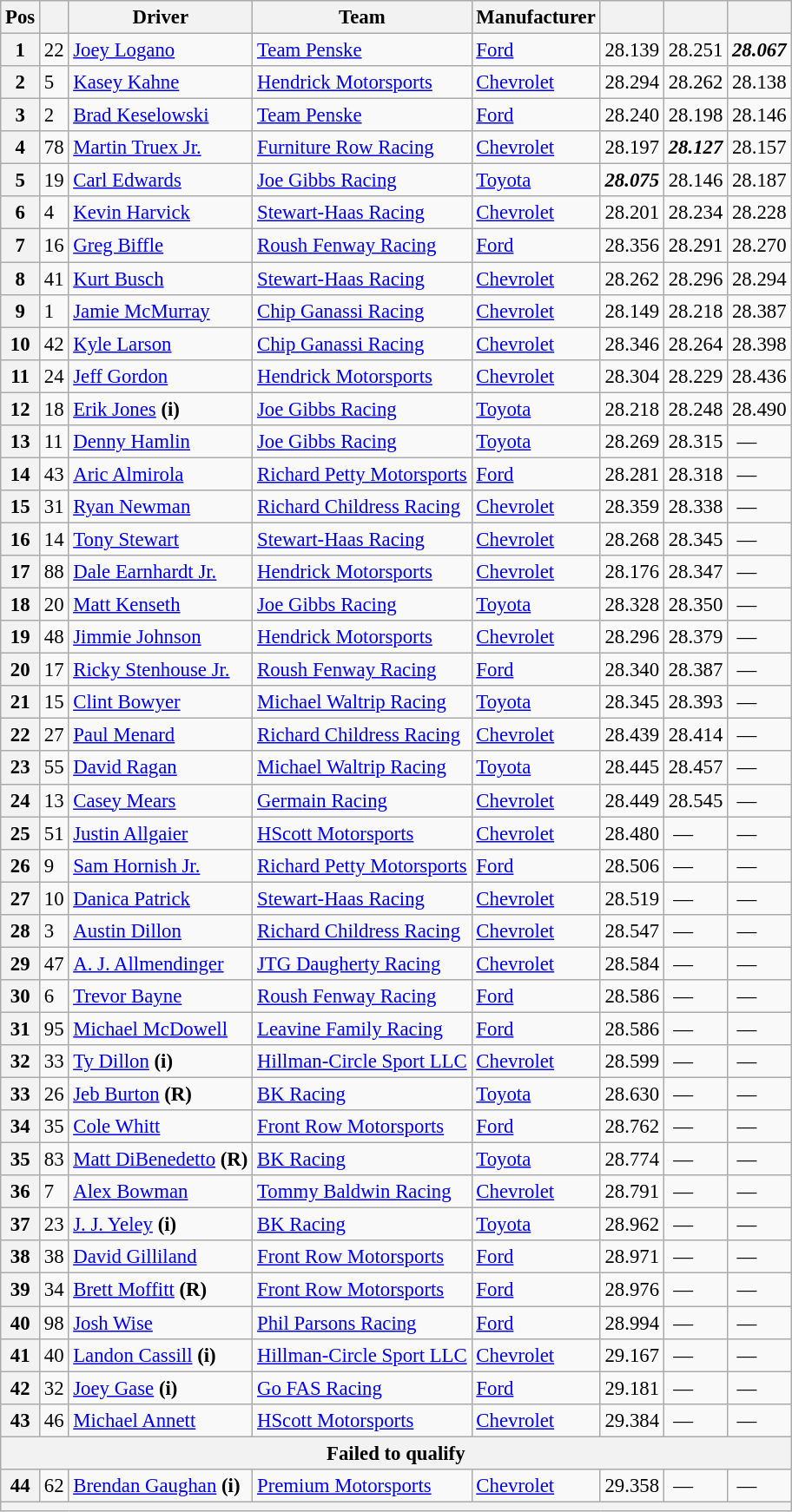<table class="wikitable" style="font-size:95%">
<tr>
<th>Pos</th>
<th></th>
<th>Driver</th>
<th>Team</th>
<th>Manufacturer</th>
<th></th>
<th></th>
<th></th>
</tr>
<tr>
<th>1</th>
<td>22</td>
<td><a href='#'>Joey Logano</a></td>
<td><a href='#'>Team Penske</a></td>
<td><a href='#'>Ford</a></td>
<td>28.139</td>
<td>28.251</td>
<td><strong><em>28.067</em></strong></td>
</tr>
<tr>
<th>2</th>
<td>5</td>
<td><a href='#'>Kasey Kahne</a></td>
<td><a href='#'>Hendrick Motorsports</a></td>
<td><a href='#'>Chevrolet</a></td>
<td>28.294</td>
<td>28.262</td>
<td>28.138</td>
</tr>
<tr>
<th>3</th>
<td>2</td>
<td><a href='#'>Brad Keselowski</a></td>
<td><a href='#'>Team Penske</a></td>
<td><a href='#'>Ford</a></td>
<td>28.240</td>
<td>28.198</td>
<td>28.146</td>
</tr>
<tr>
<th>4</th>
<td>78</td>
<td><a href='#'>Martin Truex Jr.</a></td>
<td><a href='#'>Furniture Row Racing</a></td>
<td><a href='#'>Chevrolet</a></td>
<td>28.197</td>
<td><strong><em>28.127</em></strong></td>
<td>28.157</td>
</tr>
<tr>
<th>5</th>
<td>19</td>
<td><a href='#'>Carl Edwards</a></td>
<td><a href='#'>Joe Gibbs Racing</a></td>
<td><a href='#'>Toyota</a></td>
<td><strong><em>28.075</em></strong></td>
<td>28.146</td>
<td>28.187</td>
</tr>
<tr>
<th>6</th>
<td>4</td>
<td><a href='#'>Kevin Harvick</a></td>
<td><a href='#'>Stewart-Haas Racing</a></td>
<td><a href='#'>Chevrolet</a></td>
<td>28.201</td>
<td>28.234</td>
<td>28.228</td>
</tr>
<tr>
<th>7</th>
<td>16</td>
<td><a href='#'>Greg Biffle</a></td>
<td><a href='#'>Roush Fenway Racing</a></td>
<td><a href='#'>Ford</a></td>
<td>28.356</td>
<td>28.291</td>
<td>28.270</td>
</tr>
<tr>
<th>8</th>
<td>41</td>
<td><a href='#'>Kurt Busch</a></td>
<td><a href='#'>Stewart-Haas Racing</a></td>
<td><a href='#'>Chevrolet</a></td>
<td>28.262</td>
<td>28.296</td>
<td>28.294</td>
</tr>
<tr>
<th>9</th>
<td>1</td>
<td><a href='#'>Jamie McMurray</a></td>
<td><a href='#'>Chip Ganassi Racing</a></td>
<td><a href='#'>Chevrolet</a></td>
<td>28.149</td>
<td>28.218</td>
<td>28.387</td>
</tr>
<tr>
<th>10</th>
<td>42</td>
<td><a href='#'>Kyle Larson</a></td>
<td><a href='#'>Chip Ganassi Racing</a></td>
<td><a href='#'>Chevrolet</a></td>
<td>28.346</td>
<td>28.264</td>
<td>28.398</td>
</tr>
<tr>
<th>11</th>
<td>24</td>
<td><a href='#'>Jeff Gordon</a></td>
<td><a href='#'>Hendrick Motorsports</a></td>
<td><a href='#'>Chevrolet</a></td>
<td>28.304</td>
<td>28.229</td>
<td>28.436</td>
</tr>
<tr>
<th>12</th>
<td>18</td>
<td><a href='#'>Erik Jones</a> <strong>(i)</strong></td>
<td><a href='#'>Joe Gibbs Racing</a></td>
<td><a href='#'>Toyota</a></td>
<td>28.218</td>
<td>28.248</td>
<td>28.490</td>
</tr>
<tr>
<th>13</th>
<td>11</td>
<td><a href='#'>Denny Hamlin</a></td>
<td><a href='#'>Joe Gibbs Racing</a></td>
<td><a href='#'>Toyota</a></td>
<td>28.269</td>
<td>28.315</td>
<td> —</td>
</tr>
<tr>
<th>14</th>
<td>43</td>
<td><a href='#'>Aric Almirola</a></td>
<td><a href='#'>Richard Petty Motorsports</a></td>
<td><a href='#'>Ford</a></td>
<td>28.281</td>
<td>28.318</td>
<td> —</td>
</tr>
<tr>
<th>15</th>
<td>31</td>
<td><a href='#'>Ryan Newman</a></td>
<td><a href='#'>Richard Childress Racing</a></td>
<td><a href='#'>Chevrolet</a></td>
<td>28.359</td>
<td>28.338</td>
<td> —</td>
</tr>
<tr>
<th>16</th>
<td>14</td>
<td><a href='#'>Tony Stewart</a></td>
<td><a href='#'>Stewart-Haas Racing</a></td>
<td><a href='#'>Chevrolet</a></td>
<td>28.268</td>
<td>28.345</td>
<td> —</td>
</tr>
<tr>
<th>17</th>
<td>88</td>
<td><a href='#'>Dale Earnhardt Jr.</a></td>
<td><a href='#'>Hendrick Motorsports</a></td>
<td><a href='#'>Chevrolet</a></td>
<td>28.176</td>
<td>28.347</td>
<td> —</td>
</tr>
<tr>
<th>18</th>
<td>20</td>
<td><a href='#'>Matt Kenseth</a></td>
<td><a href='#'>Joe Gibbs Racing</a></td>
<td><a href='#'>Toyota</a></td>
<td>28.328</td>
<td>28.350</td>
<td> —</td>
</tr>
<tr>
<th>19</th>
<td>48</td>
<td><a href='#'>Jimmie Johnson</a></td>
<td><a href='#'>Hendrick Motorsports</a></td>
<td><a href='#'>Chevrolet</a></td>
<td>28.296</td>
<td>28.379</td>
<td> —</td>
</tr>
<tr>
<th>20</th>
<td>17</td>
<td><a href='#'>Ricky Stenhouse Jr.</a></td>
<td><a href='#'>Roush Fenway Racing</a></td>
<td><a href='#'>Ford</a></td>
<td>28.340</td>
<td>28.387</td>
<td> —</td>
</tr>
<tr>
<th>21</th>
<td>15</td>
<td><a href='#'>Clint Bowyer</a></td>
<td><a href='#'>Michael Waltrip Racing</a></td>
<td><a href='#'>Toyota</a></td>
<td>28.345</td>
<td>28.393</td>
<td> —</td>
</tr>
<tr>
<th>22</th>
<td>27</td>
<td><a href='#'>Paul Menard</a></td>
<td><a href='#'>Richard Childress Racing</a></td>
<td><a href='#'>Chevrolet</a></td>
<td>28.439</td>
<td>28.414</td>
<td> —</td>
</tr>
<tr>
<th>23</th>
<td>55</td>
<td><a href='#'>David Ragan</a></td>
<td><a href='#'>Michael Waltrip Racing</a></td>
<td><a href='#'>Toyota</a></td>
<td>28.445</td>
<td>28.457</td>
<td> —</td>
</tr>
<tr>
<th>24</th>
<td>13</td>
<td><a href='#'>Casey Mears</a></td>
<td><a href='#'>Germain Racing</a></td>
<td><a href='#'>Chevrolet</a></td>
<td>28.449</td>
<td>28.545</td>
<td> —</td>
</tr>
<tr>
<th>25</th>
<td>51</td>
<td><a href='#'>Justin Allgaier</a></td>
<td><a href='#'>HScott Motorsports</a></td>
<td><a href='#'>Chevrolet</a></td>
<td>28.480</td>
<td> —</td>
<td> —</td>
</tr>
<tr>
<th>26</th>
<td>9</td>
<td><a href='#'>Sam Hornish Jr.</a></td>
<td><a href='#'>Richard Petty Motorsports</a></td>
<td><a href='#'>Ford</a></td>
<td>28.506</td>
<td> —</td>
<td> —</td>
</tr>
<tr>
<th>27</th>
<td>10</td>
<td><a href='#'>Danica Patrick</a></td>
<td><a href='#'>Stewart-Haas Racing</a></td>
<td><a href='#'>Chevrolet</a></td>
<td>28.519</td>
<td> —</td>
<td> —</td>
</tr>
<tr>
<th>28</th>
<td>3</td>
<td><a href='#'>Austin Dillon</a></td>
<td><a href='#'>Richard Childress Racing</a></td>
<td><a href='#'>Chevrolet</a></td>
<td>28.547</td>
<td> —</td>
<td> —</td>
</tr>
<tr>
<th>29</th>
<td>47</td>
<td><a href='#'>A. J. Allmendinger</a></td>
<td><a href='#'>JTG Daugherty Racing</a></td>
<td><a href='#'>Chevrolet</a></td>
<td>28.584</td>
<td> —</td>
<td> —</td>
</tr>
<tr>
<th>30</th>
<td>6</td>
<td><a href='#'>Trevor Bayne</a></td>
<td><a href='#'>Roush Fenway Racing</a></td>
<td><a href='#'>Ford</a></td>
<td>28.586</td>
<td> —</td>
<td> —</td>
</tr>
<tr>
<th>31</th>
<td>95</td>
<td><a href='#'>Michael McDowell</a></td>
<td><a href='#'>Leavine Family Racing</a></td>
<td><a href='#'>Ford</a></td>
<td>28.586</td>
<td> —</td>
<td> —</td>
</tr>
<tr>
<th>32</th>
<td>33</td>
<td><a href='#'>Ty Dillon</a> <strong>(i)</strong></td>
<td><a href='#'>Hillman-Circle Sport LLC</a></td>
<td><a href='#'>Chevrolet</a></td>
<td>28.599</td>
<td> —</td>
<td> —</td>
</tr>
<tr>
<th>33</th>
<td>26</td>
<td><a href='#'>Jeb Burton</a> <strong>(R)</strong></td>
<td><a href='#'>BK Racing</a></td>
<td><a href='#'>Toyota</a></td>
<td>28.630</td>
<td> —</td>
<td> —</td>
</tr>
<tr>
<th>34</th>
<td>35</td>
<td><a href='#'>Cole Whitt</a></td>
<td><a href='#'>Front Row Motorsports</a></td>
<td><a href='#'>Ford</a></td>
<td>28.762</td>
<td> —</td>
<td> —</td>
</tr>
<tr>
<th>35</th>
<td>83</td>
<td><a href='#'>Matt DiBenedetto</a> <strong>(R)</strong></td>
<td><a href='#'>BK Racing</a></td>
<td><a href='#'>Toyota</a></td>
<td>28.774</td>
<td> —</td>
<td> —</td>
</tr>
<tr>
<th>36</th>
<td>7</td>
<td><a href='#'>Alex Bowman</a></td>
<td><a href='#'>Tommy Baldwin Racing</a></td>
<td><a href='#'>Chevrolet</a></td>
<td>28.791</td>
<td> —</td>
<td> —</td>
</tr>
<tr>
<th>37</th>
<td>23</td>
<td><a href='#'>J. J. Yeley</a> <strong>(i)</strong></td>
<td><a href='#'>BK Racing</a></td>
<td><a href='#'>Toyota</a></td>
<td>28.962</td>
<td> —</td>
<td> —</td>
</tr>
<tr>
<th>38</th>
<td>38</td>
<td><a href='#'>David Gilliland</a></td>
<td><a href='#'>Front Row Motorsports</a></td>
<td><a href='#'>Ford</a></td>
<td>28.971</td>
<td> —</td>
<td> —</td>
</tr>
<tr>
<th>39</th>
<td>34</td>
<td><a href='#'>Brett Moffitt</a> <strong>(R)</strong></td>
<td><a href='#'>Front Row Motorsports</a></td>
<td><a href='#'>Ford</a></td>
<td>28.976</td>
<td> —</td>
<td> —</td>
</tr>
<tr>
<th>40</th>
<td>98</td>
<td><a href='#'>Josh Wise</a></td>
<td><a href='#'>Phil Parsons Racing</a></td>
<td><a href='#'>Ford</a></td>
<td>28.994</td>
<td> —</td>
<td> —</td>
</tr>
<tr>
<th>41</th>
<td>40</td>
<td><a href='#'>Landon Cassill</a> <strong>(i)</strong></td>
<td><a href='#'>Hillman-Circle Sport LLC</a></td>
<td><a href='#'>Chevrolet</a></td>
<td>29.167</td>
<td> —</td>
<td> —</td>
</tr>
<tr>
<th>42</th>
<td>32</td>
<td><a href='#'>Joey Gase</a> <strong>(i)</strong></td>
<td><a href='#'>Go FAS Racing</a></td>
<td><a href='#'>Ford</a></td>
<td>29.181</td>
<td> —</td>
<td> —</td>
</tr>
<tr>
<th>43</th>
<td>46</td>
<td><a href='#'>Michael Annett</a></td>
<td><a href='#'>HScott Motorsports</a></td>
<td><a href='#'>Chevrolet</a></td>
<td>29.384</td>
<td> —</td>
<td> —</td>
</tr>
<tr>
<th colspan="8">Failed to qualify</th>
</tr>
<tr>
<th>44</th>
<td>62</td>
<td><a href='#'>Brendan Gaughan</a> <strong>(i)</strong></td>
<td><a href='#'>Premium Motorsports</a></td>
<td><a href='#'>Chevrolet</a></td>
<td>29.358</td>
<td> —</td>
<td> —</td>
</tr>
<tr>
<th colspan="8"></th>
</tr>
</table>
